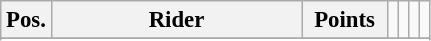<table class="wikitable" style="font-size: 95%">
<tr valign=top >
<th width=20px valign=middle>Pos.</th>
<th width=160px valign=middle>Rider</th>
<th width=50px valign=middle>Points</th>
<td></td>
<td></td>
<td></td>
<td></td>
</tr>
<tr>
</tr>
<tr>
</tr>
</table>
